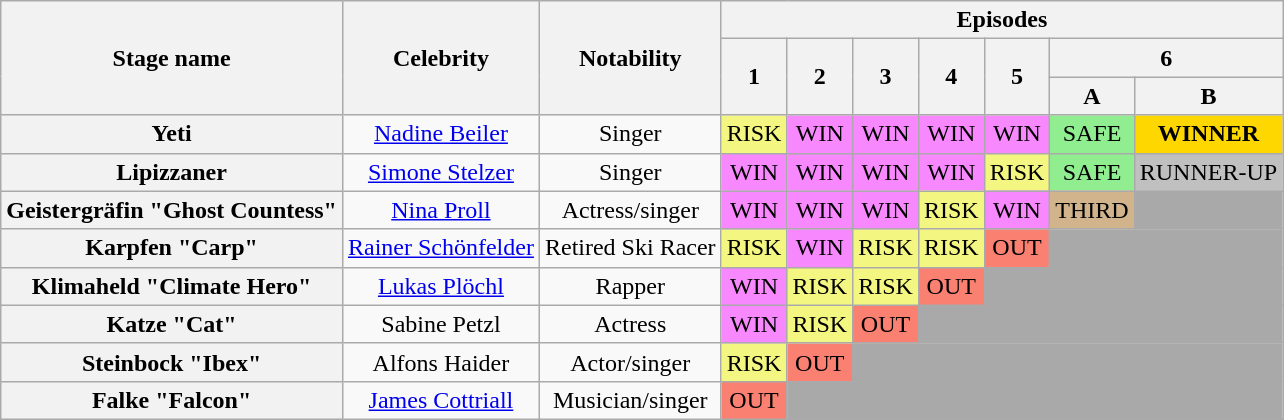<table class="wikitable" style="text-align:center; ">
<tr>
<th rowspan="3">Stage name</th>
<th rowspan="3">Celebrity</th>
<th rowspan="3">Notability</th>
<th colspan="8">Episodes</th>
</tr>
<tr>
<th rowspan="2">1</th>
<th rowspan="2">2</th>
<th rowspan="2">3</th>
<th rowspan="2">4</th>
<th rowspan="2">5</th>
<th colspan="2">6</th>
</tr>
<tr>
<th>A</th>
<th>B</th>
</tr>
<tr>
<th>Yeti</th>
<td><a href='#'>Nadine Beiler</a></td>
<td>Singer</td>
<td bgcolor="#F3F781">RISK</td>
<td bgcolor=#F888FD>WIN</td>
<td bgcolor=#F888FD>WIN</td>
<td bgcolor=#F888FD>WIN</td>
<td bgcolor=#F888FD>WIN</td>
<td bgcolor=lightgreen>SAFE</td>
<td bgcolor=gold><strong>WINNER</strong></td>
</tr>
<tr>
<th>Lipizzaner</th>
<td><a href='#'>Simone Stelzer</a></td>
<td>Singer</td>
<td bgcolor=#F888FD>WIN</td>
<td bgcolor=#F888FD>WIN</td>
<td bgcolor=#F888FD>WIN</td>
<td bgcolor=#F888FD>WIN</td>
<td bgcolor="#F3F781">RISK</td>
<td bgcolor=lightgreen>SAFE</td>
<td bgcolor=silver>RUNNER-UP</td>
</tr>
<tr>
<th>Geistergräfin "Ghost Countess"</th>
<td><a href='#'>Nina Proll</a></td>
<td>Actress/singer</td>
<td bgcolor=#F888FD>WIN</td>
<td bgcolor=#F888FD>WIN</td>
<td bgcolor=#F888FD>WIN</td>
<td bgcolor="#F3F781">RISK</td>
<td bgcolor=#F888FD>WIN</td>
<td bgcolor=tan>THIRD</td>
<td bgcolor=darkgrey></td>
</tr>
<tr>
<th>Karpfen "Carp"</th>
<td><a href='#'>Rainer Schönfelder</a></td>
<td>Retired Ski Racer</td>
<td bgcolor="#F3F781">RISK</td>
<td bgcolor=#F888FD>WIN</td>
<td bgcolor="#F3F781">RISK</td>
<td bgcolor="#F3F781">RISK</td>
<td bgcolor=salmon>OUT</td>
<td colspan="2" bgcolor=darkgrey></td>
</tr>
<tr>
<th>Klimaheld "Climate Hero"</th>
<td><a href='#'>Lukas Plöchl</a></td>
<td>Rapper</td>
<td bgcolor=#F888FD>WIN</td>
<td bgcolor="#F3F781">RISK</td>
<td bgcolor="#F3F781">RISK</td>
<td bgcolor=salmon>OUT</td>
<td colspan="3" bgcolor=darkgrey></td>
</tr>
<tr>
<th>Katze "Cat"</th>
<td>Sabine Petzl</td>
<td>Actress</td>
<td bgcolor=#F888FD>WIN</td>
<td bgcolor="#F3F781">RISK</td>
<td bgcolor=salmon>OUT</td>
<td colspan="4" bgcolor=darkgrey></td>
</tr>
<tr>
<th>Steinbock "Ibex"</th>
<td>Alfons Haider</td>
<td>Actor/singer</td>
<td bgcolor="#F3F781">RISK</td>
<td bgcolor=salmon>OUT</td>
<td colspan="5" bgcolor=darkgrey></td>
</tr>
<tr>
<th>Falke "Falcon"</th>
<td><a href='#'>James Cottriall</a></td>
<td>Musician/singer</td>
<td bgcolor=salmon>OUT</td>
<td colspan="6" bgcolor=darkgrey></td>
</tr>
</table>
